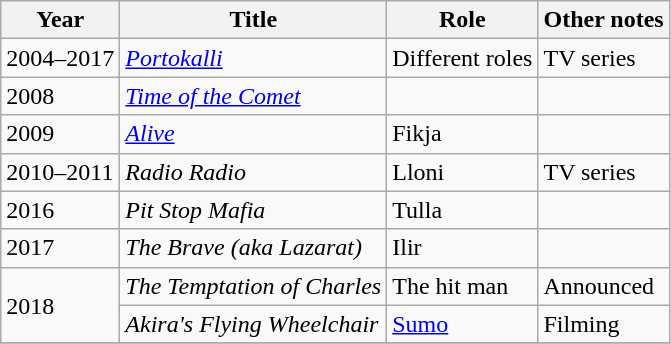<table class="wikitable" style="margin:left;">
<tr>
<th>Year</th>
<th>Title</th>
<th>Role</th>
<th>Other notes</th>
</tr>
<tr>
<td>2004–2017</td>
<td><em><a href='#'>Portokalli</a></em></td>
<td>Different roles</td>
<td>TV series</td>
</tr>
<tr>
<td>2008</td>
<td><em><a href='#'>Time of the Comet</a></em></td>
<td></td>
<td></td>
</tr>
<tr>
<td>2009</td>
<td><em><a href='#'>Alive</a></em></td>
<td>Fikja</td>
<td></td>
</tr>
<tr>
<td>2010–2011</td>
<td><em>Radio Radio</em></td>
<td>Lloni</td>
<td>TV series</td>
</tr>
<tr>
<td>2016</td>
<td><em>Pit Stop Mafia</em></td>
<td>Tulla</td>
<td></td>
</tr>
<tr>
<td>2017</td>
<td><em>The Brave (aka Lazarat)</em></td>
<td>Ilir</td>
<td></td>
</tr>
<tr>
<td rowspan=2>2018</td>
<td><em>The Temptation of Charles</em></td>
<td>The hit man</td>
<td>Announced</td>
</tr>
<tr>
<td><em>Akira's Flying Wheelchair</em></td>
<td><a href='#'>Sumo</a></td>
<td>Filming</td>
</tr>
<tr>
</tr>
</table>
